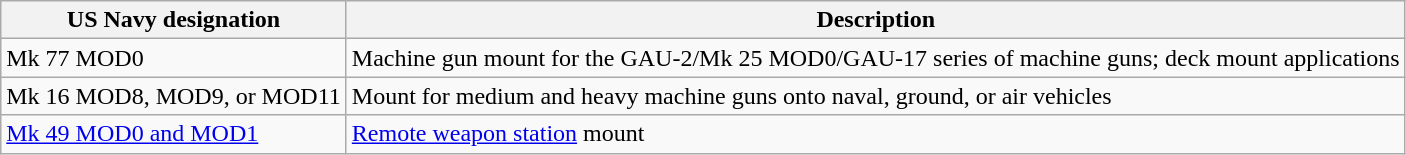<table class="wikitable">
<tr>
<th>US Navy designation</th>
<th>Description</th>
</tr>
<tr>
<td>Mk 77 MOD0</td>
<td>Machine gun mount for the GAU-2/Mk 25 MOD0/GAU-17 series of machine guns; deck mount applications</td>
</tr>
<tr>
<td>Mk 16 MOD8, MOD9, or MOD11</td>
<td>Mount for medium and heavy machine guns onto naval, ground, or air vehicles</td>
</tr>
<tr>
<td><a href='#'>Mk 49 MOD0 and MOD1</a></td>
<td><a href='#'>Remote weapon station</a> mount</td>
</tr>
</table>
